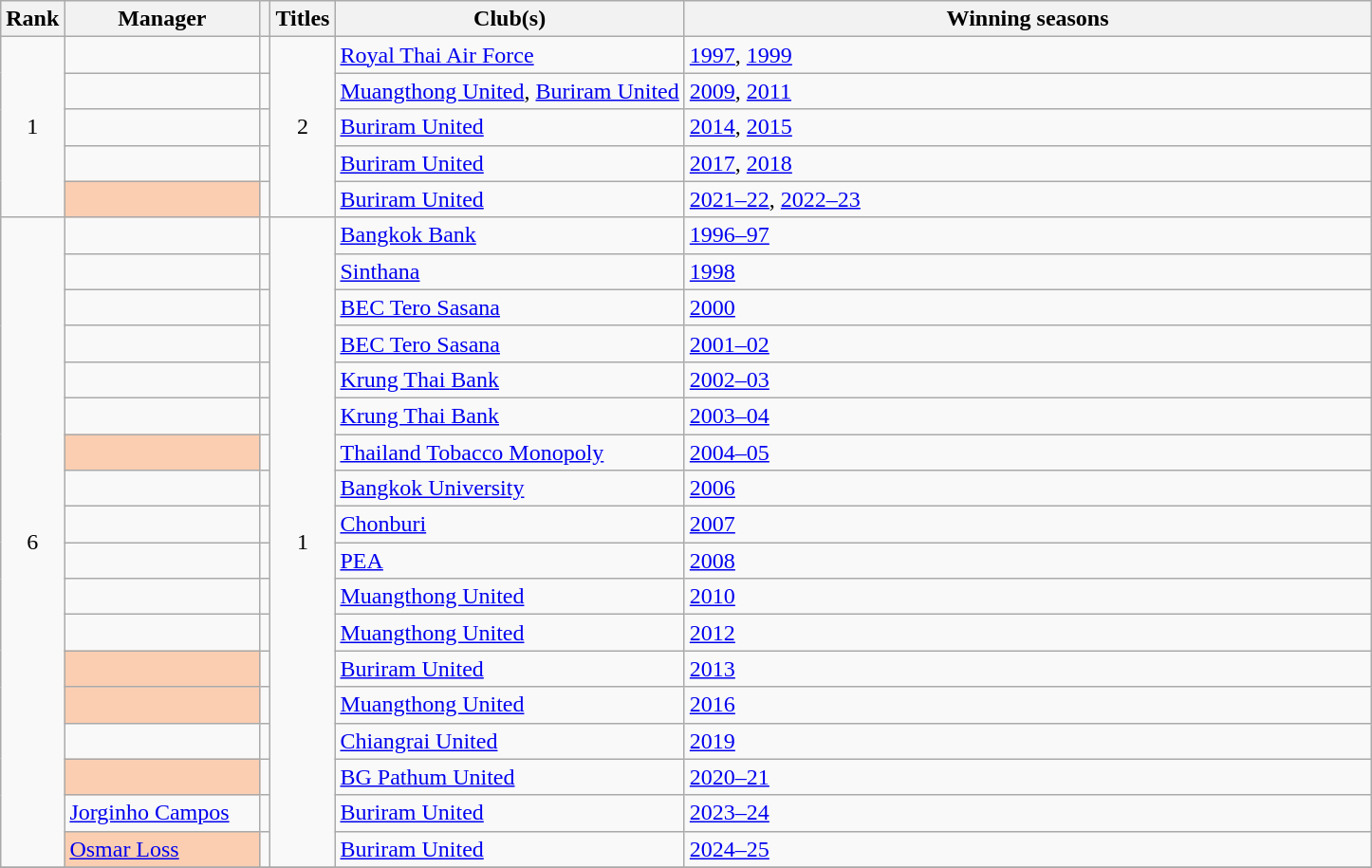<table class="wikitable plainrowheaders">
<tr>
<th>Rank</th>
<th width=130>Manager</th>
<th></th>
<th>Titles</th>
<th>Club(s)</th>
<th width=475>Winning seasons</th>
</tr>
<tr>
<td rowspan="5"style="text-align:center;">1</td>
<td></td>
<td style="text-align:center;"></td>
<td rowspan="5"style="text-align:center">2</td>
<td><a href='#'>Royal Thai Air Force</a></td>
<td><a href='#'>1997</a>, <a href='#'>1999</a></td>
</tr>
<tr>
<td></td>
<td style="text-align:center;"></td>
<td><a href='#'>Muangthong United</a>, <a href='#'>Buriram United</a></td>
<td><a href='#'>2009</a>, <a href='#'>2011</a></td>
</tr>
<tr>
<td></td>
<td style="text-align:center;"></td>
<td><a href='#'>Buriram United</a></td>
<td><a href='#'>2014</a>, <a href='#'>2015</a></td>
</tr>
<tr>
<td !scope=row></td>
<td style="text-align:center;"></td>
<td><a href='#'>Buriram United</a></td>
<td><a href='#'>2017</a>, <a href='#'>2018</a></td>
</tr>
<tr>
<td style=background:#FBCEB1> </td>
<td style="text-align:center;"></td>
<td><a href='#'>Buriram United</a></td>
<td><a href='#'>2021–22</a>, <a href='#'>2022–23</a></td>
</tr>
<tr>
<td rowspan="18" style="text-align:center;">6</td>
<td !scope=row></td>
<td style="text-align:center;"></td>
<td rowspan="18" style="text-align:center">1</td>
<td><a href='#'>Bangkok Bank</a></td>
<td><a href='#'>1996–97</a></td>
</tr>
<tr>
<td></td>
<td style="text-align:center;"></td>
<td><a href='#'>Sinthana</a></td>
<td><a href='#'>1998</a></td>
</tr>
<tr>
<td></td>
<td style="text-align:center;"></td>
<td><a href='#'>BEC Tero Sasana</a></td>
<td><a href='#'>2000</a></td>
</tr>
<tr>
<td></td>
<td style="text-align:center;"></td>
<td><a href='#'>BEC Tero Sasana</a></td>
<td><a href='#'>2001–02</a></td>
</tr>
<tr>
<td></td>
<td style="text-align:center;"></td>
<td><a href='#'>Krung Thai Bank</a></td>
<td><a href='#'>2002–03</a></td>
</tr>
<tr>
<td></td>
<td style="text-align:center;"></td>
<td><a href='#'>Krung Thai Bank</a></td>
<td><a href='#'>2003–04</a></td>
</tr>
<tr>
<td !scope=row style=background:#FBCEB1> </td>
<td style="text-align:center;"></td>
<td><a href='#'>Thailand Tobacco Monopoly</a></td>
<td><a href='#'>2004–05</a></td>
</tr>
<tr>
<td></td>
<td style="text-align:center;"></td>
<td><a href='#'>Bangkok University</a></td>
<td><a href='#'>2006</a></td>
</tr>
<tr>
<td></td>
<td style="text-align:center;"></td>
<td><a href='#'>Chonburi</a></td>
<td><a href='#'>2007</a></td>
</tr>
<tr>
<td></td>
<td style="text-align:center;"></td>
<td><a href='#'>PEA</a></td>
<td><a href='#'>2008</a></td>
</tr>
<tr>
<td></td>
<td style="text-align:center;"></td>
<td><a href='#'>Muangthong United</a></td>
<td><a href='#'>2010</a></td>
</tr>
<tr>
<td></td>
<td style="text-align:center;"></td>
<td><a href='#'>Muangthong United</a></td>
<td><a href='#'>2012</a></td>
</tr>
<tr>
<td !scope=row style=background:#FBCEB1> </td>
<td style="text-align:center;"></td>
<td><a href='#'>Buriram United</a></td>
<td><a href='#'>2013</a></td>
</tr>
<tr>
<td !scope=row style=background:#FBCEB1> </td>
<td style="text-align:center;"></td>
<td><a href='#'>Muangthong United</a></td>
<td><a href='#'>2016</a></td>
</tr>
<tr>
<td></td>
<td style="text-align:center;"></td>
<td><a href='#'>Chiangrai United</a></td>
<td><a href='#'>2019</a></td>
</tr>
<tr>
<td !scope=row style=background:#FBCEB1> </td>
<td style="text-align:center;"></td>
<td><a href='#'>BG Pathum United</a></td>
<td><a href='#'>2020–21</a></td>
</tr>
<tr>
<td><a href='#'>Jorginho Campos</a></td>
<td style="text-align:center;"></td>
<td><a href='#'>Buriram United</a></td>
<td><a href='#'>2023–24</a></td>
</tr>
<tr>
<td !scope=row style=background:#FBCEB1><a href='#'>Osmar Loss</a> </td>
<td style="text-align:center;"></td>
<td><a href='#'>Buriram United</a></td>
<td><a href='#'>2024–25</a></td>
</tr>
<tr>
</tr>
</table>
